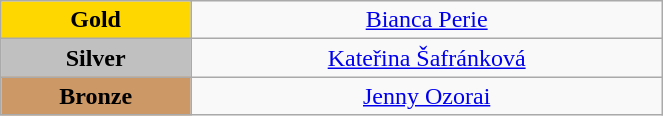<table class="wikitable" style="text-align:center; " width="35%">
<tr>
<td bgcolor="gold"><strong>Gold</strong></td>
<td><a href='#'>Bianca Perie</a><br>  <small><em></em></small></td>
</tr>
<tr>
<td bgcolor="silver"><strong>Silver</strong></td>
<td><a href='#'>Kateřina Šafránková</a><br>  <small><em></em></small></td>
</tr>
<tr>
<td bgcolor="CC9966"><strong>Bronze</strong></td>
<td><a href='#'>Jenny Ozorai</a><br>  <small><em></em></small></td>
</tr>
</table>
